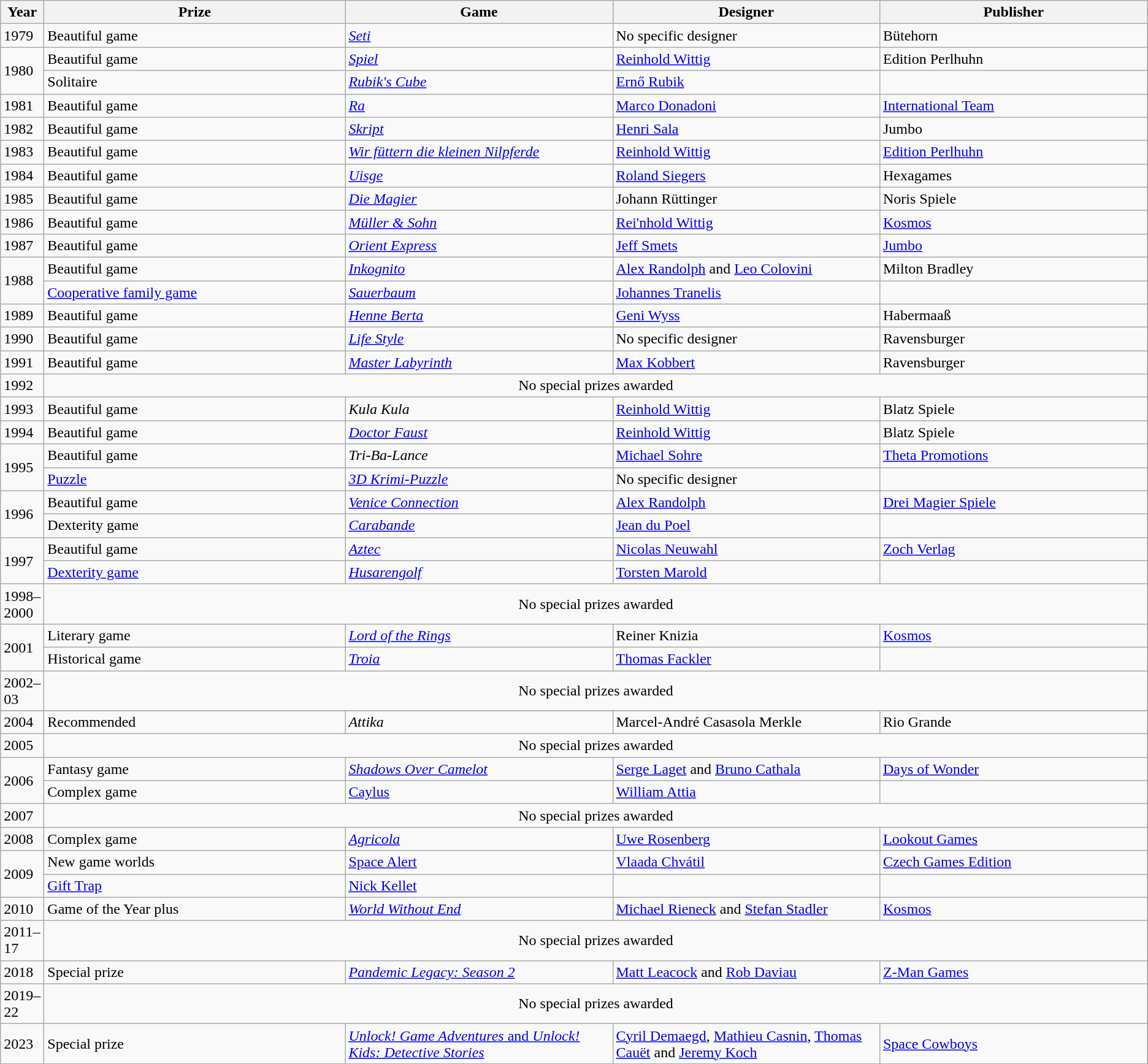<table class="wikitable">
<tr>
<th style="width:1%;">Year</th>
<th style="width:27%;">Prize</th>
<th style="width:24%;">Game</th>
<th style="width:24%;">Designer</th>
<th style="width:24%;">Publisher</th>
</tr>
<tr>
<td>1979</td>
<td>Beautiful game</td>
<td><a href='#'><em>Seti</em></a></td>
<td>No specific designer</td>
<td>Bütehorn</td>
</tr>
<tr>
<td Rowspan="2">1980</td>
<td>Beautiful game</td>
<td><a href='#'><em>Spiel</em></a></td>
<td><a href='#'>Reinhold Wittig</a></td>
<td>Edition Perlhuhn</td>
</tr>
<tr>
<td>Solitaire</td>
<td><em><a href='#'>Rubik's Cube</a></em></td>
<td><a href='#'>Ernő Rubik</a></td>
</tr>
<tr>
<td>1981</td>
<td>Beautiful game</td>
<td><a href='#'><em>Ra</em></a></td>
<td><a href='#'>Marco Donadoni</a></td>
<td><a href='#'>International Team</a></td>
</tr>
<tr>
<td>1982</td>
<td>Beautiful game</td>
<td><em><a href='#'>Skript</a></em></td>
<td><a href='#'>Henri Sala</a></td>
<td>Jumbo</td>
</tr>
<tr>
<td>1983</td>
<td>Beautiful game</td>
<td><em><a href='#'>Wir füttern die kleinen Nilpferde</a></em></td>
<td><a href='#'>Reinhold Wittig</a></td>
<td><a href='#'>Edition Perlhuhn</a></td>
</tr>
<tr>
<td>1984</td>
<td>Beautiful game</td>
<td><em><a href='#'>Uisge</a></em></td>
<td><a href='#'>Roland Siegers</a></td>
<td>Hexagames</td>
</tr>
<tr>
<td>1985</td>
<td>Beautiful game</td>
<td><em><a href='#'>Die Magier</a></em></td>
<td>Johann Rüttinger</td>
<td>Noris Spiele</td>
</tr>
<tr>
<td>1986</td>
<td>Beautiful game</td>
<td><em><a href='#'>Müller & Sohn</a></em></td>
<td><a href='#'>Rei'nhold Wittig</a></td>
<td><a href='#'>Kosmos</a></td>
</tr>
<tr>
<td>1987</td>
<td>Beautiful game</td>
<td><a href='#'><em>Orient Express</em></a></td>
<td><a href='#'>Jeff Smets</a></td>
<td><a href='#'>Jumbo</a></td>
</tr>
<tr>
<td Rowspan="2">1988</td>
<td>Beautiful game</td>
<td><em><a href='#'>Inkognito</a></em></td>
<td><a href='#'>Alex Randolph</a> and <a href='#'>Leo Colovini</a></td>
<td>Milton Bradley</td>
</tr>
<tr>
<td><a href='#'>Cooperative family game</a></td>
<td><em><a href='#'>Sauerbaum</a></em></td>
<td><a href='#'>Johannes Tranelis</a></td>
</tr>
<tr>
<td>1989</td>
<td>Beautiful game</td>
<td><em><a href='#'>Henne Berta</a></em></td>
<td><a href='#'>Geni Wyss</a></td>
<td>Habermaaß</td>
</tr>
<tr>
<td>1990</td>
<td>Beautiful game</td>
<td><a href='#'><em>Life Style</em></a></td>
<td>No specific designer</td>
<td>Ravensburger</td>
</tr>
<tr>
<td>1991</td>
<td>Beautiful game</td>
<td><em><a href='#'>Master Labyrinth</a></em></td>
<td><a href='#'>Max Kobbert</a></td>
<td>Ravensburger</td>
</tr>
<tr>
<td>1992</td>
<td style="text-align:center;" colspan="4">No special prizes awarded</td>
</tr>
<tr>
<td>1993</td>
<td>Beautiful game</td>
<td><em>Kula Kula</em></td>
<td><a href='#'>Reinhold Wittig</a></td>
<td>Blatz Spiele</td>
</tr>
<tr>
<td>1994</td>
<td>Beautiful game</td>
<td><a href='#'><em>Doctor Faust</em></a></td>
<td><a href='#'>Reinhold Wittig</a></td>
<td>Blatz Spiele</td>
</tr>
<tr>
<td Rowspan="2">1995</td>
<td>Beautiful game</td>
<td><em>Tri-Ba-Lance</em></td>
<td><a href='#'>Michael Sohre</a></td>
<td><a href='#'>Theta Promotions</a></td>
</tr>
<tr>
<td><a href='#'>Puzzle</a></td>
<td><em><a href='#'>3D Krimi-Puzzle</a></em></td>
<td>No specific designer</td>
</tr>
<tr>
<td Rowspan="2">1996</td>
<td>Beautiful game</td>
<td><em><a href='#'>Venice Connection</a></em></td>
<td><a href='#'>Alex Randolph</a></td>
<td><a href='#'>Drei Magier Spiele</a></td>
</tr>
<tr>
<td>Dexterity game</td>
<td><em><a href='#'>Carabande</a></em></td>
<td><a href='#'>Jean du Poel</a></td>
</tr>
<tr>
<td Rowspan="2">1997</td>
<td>Beautiful game</td>
<td><a href='#'><em>Aztec</em></a></td>
<td><a href='#'>Nicolas Neuwahl</a></td>
<td><a href='#'>Zoch Verlag</a></td>
</tr>
<tr>
<td><a href='#'>Dexterity game</a></td>
<td><em><a href='#'>Husarengolf</a></em></td>
<td><a href='#'>Torsten Marold</a></td>
</tr>
<tr>
<td>1998–2000</td>
<td style="text-align:center;" colspan="4">No special prizes awarded</td>
</tr>
<tr>
<td Rowspan="2">2001</td>
<td>Literary game</td>
<td><a href='#'><em>Lord of the Rings</em></a></td>
<td>Reiner Knizia</td>
<td><a href='#'>Kosmos</a></td>
</tr>
<tr>
<td>Historical game</td>
<td><a href='#'><em>Troia</em></a></td>
<td><a href='#'>Thomas Fackler</a></td>
</tr>
<tr>
<td>2002–03</td>
<td style="text-align:center;" colspan="4">No special prizes awarded</td>
</tr>
<tr>
</tr>
<tr>
<td>2004</td>
<td>Recommended</td>
<td><em>Attika</em></td>
<td>Marcel-André Casasola Merkle</td>
<td>Rio Grande</td>
</tr>
<tr>
<td>2005</td>
<td style="text-align:center;" colspan="4">No special prizes awarded</td>
</tr>
<tr>
<td Rowspan="2">2006</td>
<td>Fantasy game</td>
<td><em><a href='#'>Shadows Over Camelot</a></em></td>
<td><a href='#'>Serge Laget</a> and <a href='#'>Bruno Cathala</a></td>
<td><a href='#'>Days of Wonder</a></td>
</tr>
<tr>
<td>Complex game</td>
<td><a href='#'>Caylus</a></td>
<td><a href='#'>William Attia</a></td>
</tr>
<tr>
<td>2007</td>
<td style="text-align:center;" colspan="4">No special prizes awarded</td>
</tr>
<tr>
<td>2008</td>
<td>Complex game</td>
<td><a href='#'><em>Agricola</em></a></td>
<td><a href='#'>Uwe Rosenberg</a></td>
<td><a href='#'>Lookout Games</a></td>
</tr>
<tr>
<td Rowspan="2">2009</td>
<td>New game worlds</td>
<td><a href='#'>Space Alert</a></td>
<td><a href='#'>Vlaada Chvátil</a></td>
<td><a href='#'>Czech Games Edition</a></td>
</tr>
<tr>
<td><a href='#'>Gift Trap</a></td>
<td><a href='#'>Nick Kellet</a></td>
<td></td>
</tr>
<tr>
<td>2010</td>
<td>Game of the Year plus</td>
<td><a href='#'><em>World Without End</em></a></td>
<td><a href='#'>Michael Rieneck</a> and <a href='#'>Stefan Stadler</a></td>
<td><a href='#'>Kosmos</a></td>
</tr>
<tr>
<td>2011–17</td>
<td style="text-align:center;" colspan="4">No special prizes awarded</td>
</tr>
<tr>
<td>2018</td>
<td>Special prize</td>
<td><a href='#'><em>Pandemic Legacy: Season 2</em></a></td>
<td><a href='#'>Matt Leacock</a> and <a href='#'>Rob Daviau</a></td>
<td><a href='#'>Z-Man Games</a></td>
</tr>
<tr>
<td>2019–22</td>
<td style="text-align:center;" colspan="4">No special prizes awarded</td>
</tr>
<tr>
<td>2023</td>
<td>Special prize</td>
<td><a href='#'><em>Unlock! Game Adventures</em> and <em>Unlock! Kids: Detective Stories</em></a></td>
<td><a href='#'>Cyril Demaegd</a>, <a href='#'>Mathieu Casnin</a>, <a href='#'>Thomas Cauët</a> and <a href='#'>Jeremy Koch</a></td>
<td><a href='#'>Space Cowboys</a></td>
</tr>
<tr>
</tr>
</table>
